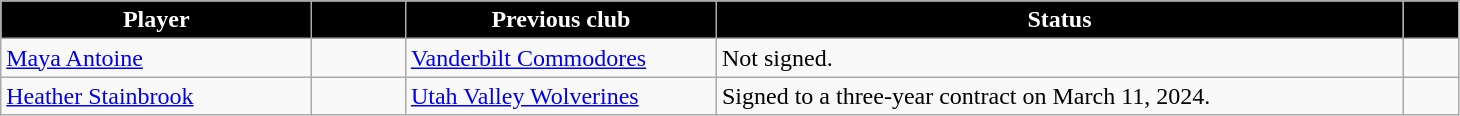<table class="wikitable sortable">
<tr>
<th style="background:#000; color:#fff; width:200px;" scope="col">Player</th>
<th style="background:#000; color:#fff; width:55px;" scope="col"></th>
<th style="background:#000; color:#fff; width:200px;" scope="col">Previous club</th>
<th style="background:#000; color:#fff; width:450px;" scope="col">Status</th>
<th style="background:#000; color:#fff; width:30px;" scope="col"></th>
</tr>
<tr>
<td> <a href='#'>Maya Antoine</a></td>
<td align="center"></td>
<td> <a href='#'>Vanderbilt Commodores</a></td>
<td>Not signed.</td>
<td></td>
</tr>
<tr>
<td> <a href='#'>Heather Stainbrook</a></td>
<td></td>
<td> <a href='#'>Utah Valley Wolverines</a></td>
<td>Signed to a three-year contract on March 11, 2024.</td>
<td></td>
</tr>
</table>
